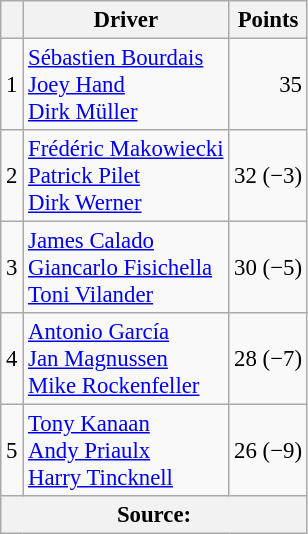<table class="wikitable" style="font-size: 95%;">
<tr>
<th scope="col"></th>
<th scope="col">Driver</th>
<th scope="col">Points</th>
</tr>
<tr>
<td align=center>1</td>
<td> <a href='#'>Sébastien Bourdais</a><br> <a href='#'>Joey Hand</a><br> <a href='#'>Dirk Müller</a></td>
<td align=right>35</td>
</tr>
<tr>
<td align=center>2</td>
<td> <a href='#'>Frédéric Makowiecki</a><br> <a href='#'>Patrick Pilet</a><br> <a href='#'>Dirk Werner</a></td>
<td align=right>32 (−3)</td>
</tr>
<tr>
<td align=center>3</td>
<td> <a href='#'>James Calado</a><br> <a href='#'>Giancarlo Fisichella</a><br> <a href='#'>Toni Vilander</a></td>
<td align=right>30 (−5)</td>
</tr>
<tr>
<td align=center>4</td>
<td> <a href='#'>Antonio García</a><br> <a href='#'>Jan Magnussen</a><br> <a href='#'>Mike Rockenfeller</a></td>
<td align=right>28 (−7)</td>
</tr>
<tr>
<td align=center>5</td>
<td> <a href='#'>Tony Kanaan</a><br> <a href='#'>Andy Priaulx</a><br> <a href='#'>Harry Tincknell</a></td>
<td align=right>26 (−9)</td>
</tr>
<tr>
<th colspan=4>Source:</th>
</tr>
</table>
